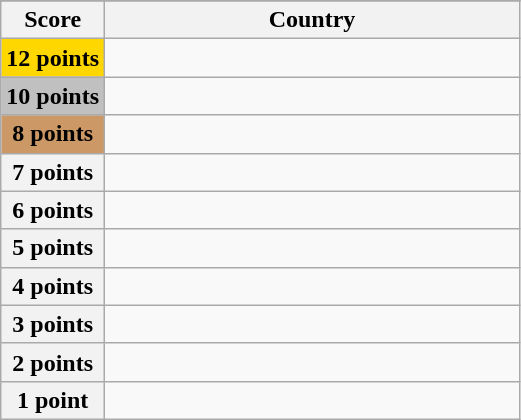<table class="wikitable">
<tr>
</tr>
<tr>
<th scope="col" width="20%">Score</th>
<th scope="col">Country</th>
</tr>
<tr>
<th scope="row" style="background:gold">12 points</th>
<td></td>
</tr>
<tr>
<th scope="row" style="background:silver">10 points</th>
<td></td>
</tr>
<tr>
<th scope="row" style="background:#CC9966">8 points</th>
<td></td>
</tr>
<tr>
<th scope="row">7 points</th>
<td></td>
</tr>
<tr>
<th scope="row">6 points</th>
<td></td>
</tr>
<tr>
<th scope="row">5 points</th>
<td></td>
</tr>
<tr>
<th scope="row">4 points</th>
<td></td>
</tr>
<tr>
<th scope="row">3 points</th>
<td></td>
</tr>
<tr>
<th scope="row">2 points</th>
<td></td>
</tr>
<tr>
<th scope="row">1 point</th>
<td></td>
</tr>
</table>
